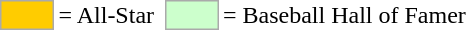<table>
<tr>
<td style="background-color:#FFCC00; border:1px solid #aaaaaa; width:2em;"></td>
<td>= All-Star</td>
<td></td>
<td style="background-color:#CCFFCC; border:1px solid #aaaaaa; width:2em;"></td>
<td>= Baseball Hall of Famer</td>
</tr>
</table>
